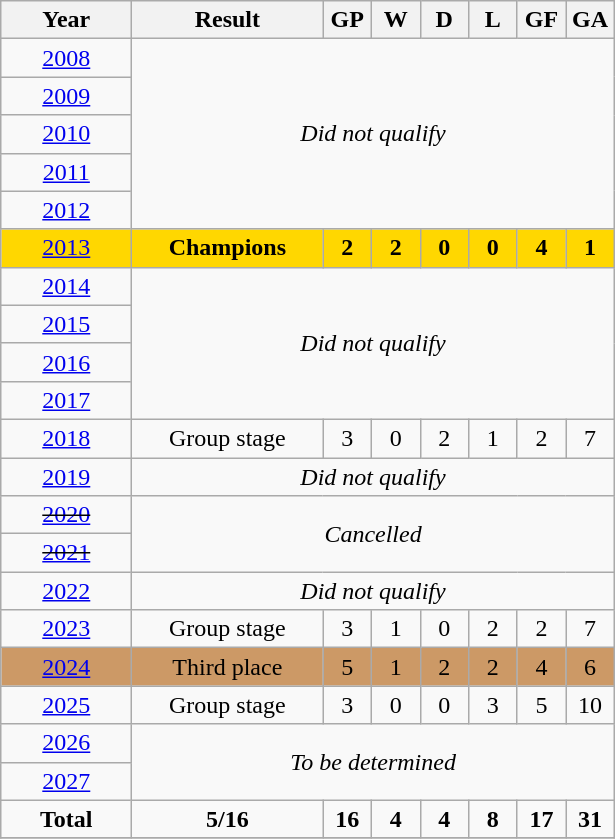<table class="wikitable" style="text-align: center;">
<tr>
<th width=80>Year</th>
<th width=120>Result</th>
<th width=25>GP</th>
<th width=25>W</th>
<th width=25>D</th>
<th width=25>L</th>
<th width=25>GF</th>
<th width=25>GA</th>
</tr>
<tr>
<td> <a href='#'>2008</a></td>
<td colspan=8 rowspan=5><em>Did not qualify</em></td>
</tr>
<tr>
<td> <a href='#'>2009</a></td>
</tr>
<tr>
<td> <a href='#'>2010</a></td>
</tr>
<tr>
<td> <a href='#'>2011</a></td>
</tr>
<tr>
<td> <a href='#'>2012</a></td>
</tr>
<tr bgcolor=gold>
<td> <a href='#'>2013</a></td>
<td><strong>Champions</strong></td>
<td><strong>2</strong></td>
<td><strong>2</strong></td>
<td><strong>0</strong></td>
<td><strong>0</strong></td>
<td><strong>4</strong></td>
<td><strong>1</strong></td>
</tr>
<tr>
<td> <a href='#'>2014</a></td>
<td colspan=8 rowspan=4><em>Did not qualify</em></td>
</tr>
<tr>
<td> <a href='#'>2015</a></td>
</tr>
<tr>
<td> <a href='#'>2016</a></td>
</tr>
<tr>
<td> <a href='#'>2017</a></td>
</tr>
<tr>
<td> <a href='#'>2018</a></td>
<td>Group stage</td>
<td>3</td>
<td>0</td>
<td>2</td>
<td>1</td>
<td>2</td>
<td>7</td>
</tr>
<tr>
<td> <a href='#'>2019</a></td>
<td colspan=8><em>Did not qualify</em></td>
</tr>
<tr>
<td> <s><a href='#'>2020</a></s></td>
<td colspan=8 rowspan=2><em>Cancelled</em></td>
</tr>
<tr>
<td> <s><a href='#'>2021</a></s></td>
</tr>
<tr>
<td> <a href='#'>2022</a></td>
<td colspan=8><em>Did not qualify</em></td>
</tr>
<tr>
<td> <a href='#'>2023</a></td>
<td>Group stage</td>
<td>3</td>
<td>1</td>
<td>0</td>
<td>2</td>
<td>2</td>
<td>7</td>
</tr>
<tr style="background:#c96;">
<td> <a href='#'>2024</a></td>
<td>Third place</td>
<td>5</td>
<td>1</td>
<td>2</td>
<td>2</td>
<td>4</td>
<td>6</td>
</tr>
<tr>
<td> <a href='#'>2025</a></td>
<td>Group stage</td>
<td>3</td>
<td>0</td>
<td>0</td>
<td>3</td>
<td>5</td>
<td>10</td>
</tr>
<tr>
<td> <a href='#'>2026</a></td>
<td colspan=8 rowspan=2><em>To be determined</em></td>
</tr>
<tr>
<td> <a href='#'>2027</a></td>
</tr>
<tr>
<td><strong>Total</strong></td>
<td><strong>5/16</strong></td>
<td><strong>16</strong></td>
<td><strong>4</strong></td>
<td><strong>4</strong></td>
<td><strong>8</strong></td>
<td><strong>17</strong></td>
<td><strong>31</strong></td>
</tr>
<tr>
</tr>
</table>
